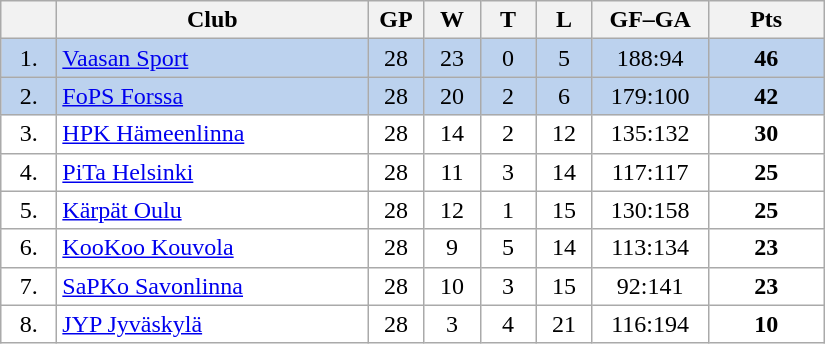<table class="wikitable">
<tr>
<th width="30"></th>
<th width="200">Club</th>
<th width="30">GP</th>
<th width="30">W</th>
<th width="30">T</th>
<th width="30">L</th>
<th width="70">GF–GA</th>
<th width="70">Pts</th>
</tr>
<tr bgcolor="#BCD2EE" align="center">
<td>1.</td>
<td align="left"><a href='#'>Vaasan Sport</a></td>
<td>28</td>
<td>23</td>
<td>0</td>
<td>5</td>
<td>188:94</td>
<td><strong>46</strong></td>
</tr>
<tr bgcolor="#BCD2EE" align="center">
<td>2.</td>
<td align="left"><a href='#'>FoPS Forssa</a></td>
<td>28</td>
<td>20</td>
<td>2</td>
<td>6</td>
<td>179:100</td>
<td><strong>42</strong></td>
</tr>
<tr bgcolor="#FFFFFF" align="center">
<td>3.</td>
<td align="left"><a href='#'>HPK Hämeenlinna</a></td>
<td>28</td>
<td>14</td>
<td>2</td>
<td>12</td>
<td>135:132</td>
<td><strong>30</strong></td>
</tr>
<tr bgcolor="#FFFFFF" align="center">
<td>4.</td>
<td align="left"><a href='#'>PiTa Helsinki</a></td>
<td>28</td>
<td>11</td>
<td>3</td>
<td>14</td>
<td>117:117</td>
<td><strong>25</strong></td>
</tr>
<tr bgcolor="#FFFFFF" align="center">
<td>5.</td>
<td align="left"><a href='#'>Kärpät Oulu</a></td>
<td>28</td>
<td>12</td>
<td>1</td>
<td>15</td>
<td>130:158</td>
<td><strong>25</strong></td>
</tr>
<tr bgcolor="#FFFFFF" align="center">
<td>6.</td>
<td align="left"><a href='#'>KooKoo Kouvola</a></td>
<td>28</td>
<td>9</td>
<td>5</td>
<td>14</td>
<td>113:134</td>
<td><strong>23</strong></td>
</tr>
<tr bgcolor="#FFFFFF" align="center">
<td>7.</td>
<td align="left"><a href='#'>SaPKo Savonlinna</a></td>
<td>28</td>
<td>10</td>
<td>3</td>
<td>15</td>
<td>92:141</td>
<td><strong>23</strong></td>
</tr>
<tr bgcolor="#FFFFFF" align="center">
<td>8.</td>
<td align="left"><a href='#'>JYP Jyväskylä</a></td>
<td>28</td>
<td>3</td>
<td>4</td>
<td>21</td>
<td>116:194</td>
<td><strong>10</strong></td>
</tr>
</table>
